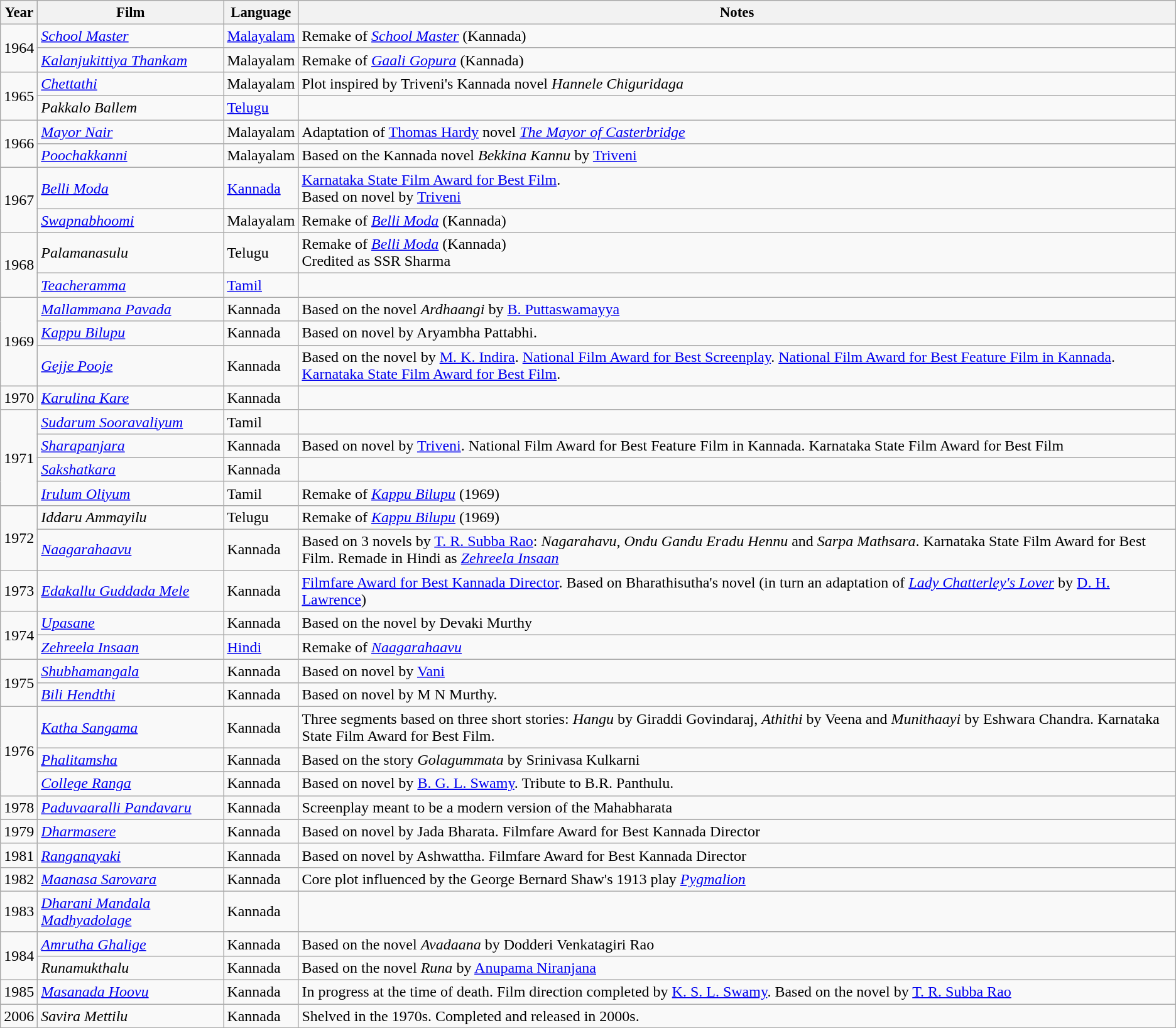<table class="wikitable sortable">
<tr style="text-align:center; font-size:95%;">
<th>Year</th>
<th>Film</th>
<th>Language</th>
<th>Notes</th>
</tr>
<tr>
<td rowspan="2">1964</td>
<td><em><a href='#'>School Master</a></em></td>
<td><a href='#'>Malayalam</a></td>
<td>Remake of <em><a href='#'>School Master</a></em> (Kannada)</td>
</tr>
<tr>
<td><em><a href='#'>Kalanjukittiya Thankam</a></em></td>
<td>Malayalam</td>
<td>Remake of <em><a href='#'>Gaali Gopura</a></em> (Kannada)</td>
</tr>
<tr>
<td rowspan="2">1965</td>
<td><em><a href='#'>Chettathi</a></em></td>
<td>Malayalam</td>
<td>Plot inspired by Triveni's Kannada novel <em>Hannele Chiguridaga</em></td>
</tr>
<tr>
<td><em>Pakkalo Ballem</em></td>
<td><a href='#'>Telugu</a></td>
<td></td>
</tr>
<tr>
<td rowspan="2">1966</td>
<td><em><a href='#'>Mayor Nair</a></em></td>
<td>Malayalam</td>
<td>Adaptation of <a href='#'>Thomas Hardy</a> novel <em><a href='#'>The Mayor of Casterbridge</a></em></td>
</tr>
<tr>
<td><em><a href='#'>Poochakkanni</a></em></td>
<td>Malayalam</td>
<td>Based on the Kannada novel <em>Bekkina Kannu</em> by <a href='#'>Triveni</a></td>
</tr>
<tr>
<td rowspan="2">1967</td>
<td><em><a href='#'>Belli Moda</a></em></td>
<td><a href='#'>Kannada</a></td>
<td><a href='#'>Karnataka State Film Award for Best Film</a>.<br>Based on novel by <a href='#'>Triveni</a></td>
</tr>
<tr>
<td><em><a href='#'>Swapnabhoomi</a></em></td>
<td>Malayalam</td>
<td>Remake of <em><a href='#'>Belli Moda</a></em> (Kannada)</td>
</tr>
<tr>
<td rowspan="2">1968</td>
<td><em>Palamanasulu</em></td>
<td>Telugu</td>
<td>Remake of <em><a href='#'>Belli Moda</a></em> (Kannada) <br> Credited as SSR Sharma </td>
</tr>
<tr>
<td><em><a href='#'>Teacheramma</a></em></td>
<td><a href='#'>Tamil</a></td>
<td></td>
</tr>
<tr>
<td rowspan="3">1969</td>
<td><em><a href='#'>Mallammana Pavada</a></em></td>
<td>Kannada</td>
<td>Based on the novel <em>Ardhaangi</em> by <a href='#'>B. Puttaswamayya</a></td>
</tr>
<tr>
<td><em><a href='#'>Kappu Bilupu</a></em></td>
<td>Kannada</td>
<td>Based on novel by Aryambha Pattabhi.</td>
</tr>
<tr>
<td><em><a href='#'>Gejje Pooje</a></em></td>
<td>Kannada</td>
<td>Based on the novel by <a href='#'>M. K. Indira</a>. <a href='#'>National Film Award for Best Screenplay</a>. <a href='#'>National Film Award for Best Feature Film in Kannada</a>. <a href='#'>Karnataka State Film Award for Best Film</a>.</td>
</tr>
<tr>
<td>1970</td>
<td><em><a href='#'>Karulina Kare</a></em></td>
<td>Kannada</td>
<td></td>
</tr>
<tr>
<td rowspan="4">1971</td>
<td><em><a href='#'>Sudarum Sooravaliyum</a></em></td>
<td>Tamil</td>
<td></td>
</tr>
<tr>
<td><em><a href='#'>Sharapanjara</a></em></td>
<td>Kannada</td>
<td>Based on novel by <a href='#'>Triveni</a>. National Film Award for Best Feature Film in Kannada. Karnataka State Film Award for Best Film</td>
</tr>
<tr>
<td><em><a href='#'>Sakshatkara</a></em></td>
<td>Kannada</td>
<td></td>
</tr>
<tr>
<td><em><a href='#'>Irulum Oliyum</a></em></td>
<td>Tamil</td>
<td>Remake of <em><a href='#'>Kappu Bilupu</a></em> (1969)</td>
</tr>
<tr>
<td rowspan="2">1972</td>
<td><em>Iddaru Ammayilu</em></td>
<td>Telugu</td>
<td>Remake of <em><a href='#'>Kappu Bilupu</a></em> (1969)</td>
</tr>
<tr>
<td><em><a href='#'>Naagarahaavu</a></em></td>
<td>Kannada</td>
<td>Based on 3 novels by <a href='#'>T. R. Subba Rao</a>: <em>Nagarahavu</em>, <em>Ondu Gandu Eradu Hennu</em> and <em>Sarpa Mathsara</em>. Karnataka State Film Award for Best Film. Remade in Hindi as <em><a href='#'>Zehreela Insaan</a></em></td>
</tr>
<tr>
<td>1973</td>
<td><em><a href='#'>Edakallu Guddada Mele</a></em></td>
<td>Kannada</td>
<td><a href='#'>Filmfare Award for Best Kannada Director</a>. Based on Bharathisutha's novel (in turn an adaptation of <em><a href='#'>Lady Chatterley's Lover</a></em> by <a href='#'>D. H. Lawrence</a>)</td>
</tr>
<tr>
<td rowspan="2">1974</td>
<td><em><a href='#'>Upasane</a></em></td>
<td>Kannada</td>
<td>Based on the novel by Devaki Murthy</td>
</tr>
<tr>
<td><em><a href='#'>Zehreela Insaan</a></em></td>
<td><a href='#'>Hindi</a></td>
<td>Remake of <em><a href='#'>Naagarahaavu</a></em></td>
</tr>
<tr>
<td rowspan="2">1975</td>
<td><em><a href='#'>Shubhamangala</a></em></td>
<td>Kannada</td>
<td>Based on novel by <a href='#'>Vani</a></td>
</tr>
<tr>
<td><em><a href='#'>Bili Hendthi</a></em></td>
<td>Kannada</td>
<td>Based on novel by M N Murthy.</td>
</tr>
<tr>
<td rowspan="3">1976</td>
<td><em><a href='#'>Katha Sangama</a></em></td>
<td>Kannada</td>
<td>Three segments based on three short stories: <em>Hangu</em> by Giraddi Govindaraj, <em>Athithi</em> by Veena and <em>Munithaayi</em> by Eshwara Chandra. Karnataka State Film Award for Best Film.</td>
</tr>
<tr>
<td><em><a href='#'>Phalitamsha</a></em></td>
<td>Kannada</td>
<td>Based on the story <em>Golagummata</em> by Srinivasa Kulkarni</td>
</tr>
<tr>
<td><em><a href='#'>College Ranga</a></em></td>
<td>Kannada</td>
<td>Based on novel by <a href='#'>B. G. L. Swamy</a>. Tribute to B.R. Panthulu.</td>
</tr>
<tr>
<td>1978</td>
<td><em><a href='#'>Paduvaaralli Pandavaru</a></em></td>
<td>Kannada</td>
<td>Screenplay meant to be a modern version of the Mahabharata</td>
</tr>
<tr>
<td>1979</td>
<td><em><a href='#'>Dharmasere</a></em></td>
<td>Kannada</td>
<td>Based on novel by Jada Bharata. Filmfare Award for Best Kannada Director</td>
</tr>
<tr>
<td>1981</td>
<td><em><a href='#'>Ranganayaki</a></em></td>
<td>Kannada</td>
<td>Based on novel by Ashwattha. Filmfare Award for Best Kannada Director</td>
</tr>
<tr>
<td>1982</td>
<td><em><a href='#'>Maanasa Sarovara</a></em></td>
<td>Kannada</td>
<td>Core plot influenced by the George Bernard Shaw's 1913 play <em><a href='#'>Pygmalion</a></em> </td>
</tr>
<tr>
<td>1983</td>
<td><em><a href='#'>Dharani Mandala Madhyadolage</a></em></td>
<td>Kannada</td>
<td></td>
</tr>
<tr>
<td rowspan="2">1984</td>
<td><em><a href='#'>Amrutha Ghalige</a></em></td>
<td>Kannada</td>
<td>Based on the novel <em>Avadaana</em> by Dodderi Venkatagiri Rao</td>
</tr>
<tr>
<td><em>Runamukthalu</em></td>
<td>Kannada</td>
<td>Based on the novel <em>Runa</em> by <a href='#'>Anupama Niranjana</a></td>
</tr>
<tr>
<td>1985</td>
<td><em><a href='#'>Masanada Hoovu</a></em></td>
<td>Kannada</td>
<td>In progress at the time of death. Film direction completed by <a href='#'>K. S. L. Swamy</a>. Based on the novel by <a href='#'>T. R. Subba Rao</a></td>
</tr>
<tr>
<td>2006</td>
<td><em>Savira Mettilu</em></td>
<td>Kannada</td>
<td>Shelved in the 1970s. Completed and released in 2000s.</td>
</tr>
<tr>
</tr>
</table>
